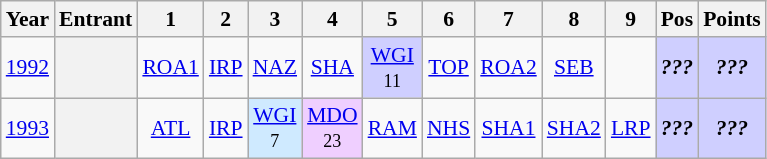<table class="wikitable" style="text-align:center; font-size:90%">
<tr>
<th>Year</th>
<th>Entrant</th>
<th>1</th>
<th>2</th>
<th>3</th>
<th>4</th>
<th>5</th>
<th>6</th>
<th>7</th>
<th>8</th>
<th>9</th>
<th>Pos</th>
<th>Points</th>
</tr>
<tr>
<td><a href='#'>1992</a></td>
<th></th>
<td><a href='#'>ROA1</a></td>
<td><a href='#'>IRP</a></td>
<td><a href='#'>NAZ</a></td>
<td><a href='#'>SHA</a></td>
<td style="background-color:#CFCFFF"><a href='#'>WGI</a><br><small>11</small></td>
<td><a href='#'>TOP</a></td>
<td><a href='#'>ROA2</a></td>
<td><a href='#'>SEB</a></td>
<td></td>
<td style="background-color:#CFCFFF"><strong><em>???</em></strong></td>
<td style="background-color:#CFCFFF"><strong><em>???</em></strong></td>
</tr>
<tr>
<td><a href='#'>1993</a></td>
<th></th>
<td><a href='#'>ATL</a></td>
<td><a href='#'>IRP</a></td>
<td style="background-color:#CFEAFF"><a href='#'>WGI</a><br><small>7</small></td>
<td style="background-color:#EFCFFF"><a href='#'>MDO</a><br><small>23</small></td>
<td><a href='#'>RAM</a></td>
<td><a href='#'>NHS</a></td>
<td><a href='#'>SHA1</a></td>
<td><a href='#'>SHA2</a></td>
<td><a href='#'>LRP</a></td>
<td style="background-color:#CFCFFF"><strong><em>???</em></strong></td>
<td style="background-color:#CFCFFF"><strong><em>???</em></strong></td>
</tr>
</table>
